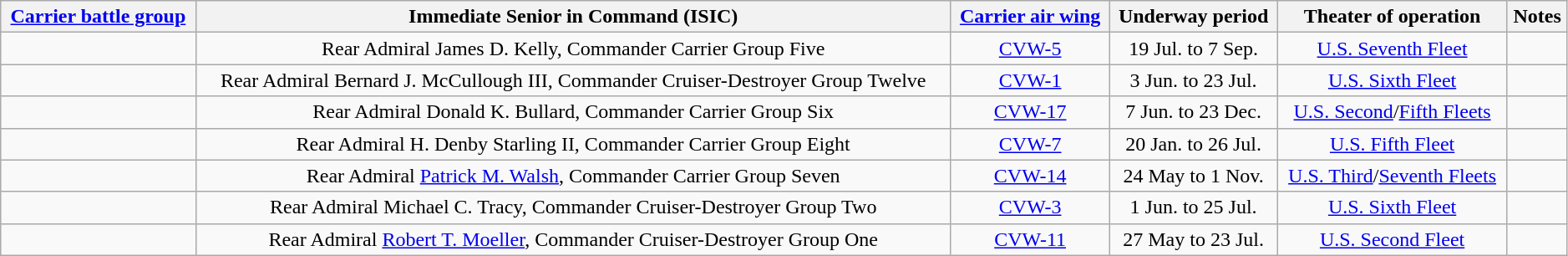<table class="wikitable" style="text-align:center" width=99%>
<tr>
<th><a href='#'>Carrier battle group</a></th>
<th>Immediate Senior in Command (ISIC)</th>
<th><a href='#'>Carrier air wing</a></th>
<th>Underway period</th>
<th>Theater of operation</th>
<th>Notes</th>
</tr>
<tr>
<td></td>
<td>Rear Admiral James D. Kelly, Commander Carrier Group Five</td>
<td><a href='#'>CVW-5</a></td>
<td>19 Jul. to 7 Sep.</td>
<td><a href='#'>U.S. Seventh Fleet</a></td>
<td></td>
</tr>
<tr>
<td></td>
<td>Rear Admiral Bernard J. McCullough III, Commander Cruiser-Destroyer Group Twelve</td>
<td><a href='#'>CVW-1</a></td>
<td>3 Jun. to 23 Jul.</td>
<td><a href='#'>U.S. Sixth Fleet</a></td>
<td></td>
</tr>
<tr>
<td></td>
<td>Rear Admiral Donald K. Bullard, Commander Carrier Group Six</td>
<td><a href='#'>CVW-17</a></td>
<td>7 Jun. to 23 Dec.</td>
<td><a href='#'>U.S. Second</a>/<a href='#'>Fifth Fleets</a></td>
<td></td>
</tr>
<tr>
<td></td>
<td>Rear Admiral H. Denby Starling II, Commander Carrier Group Eight</td>
<td><a href='#'>CVW-7</a></td>
<td>20 Jan. to 26 Jul.</td>
<td><a href='#'>U.S. Fifth Fleet</a></td>
<td></td>
</tr>
<tr>
<td></td>
<td>Rear Admiral <a href='#'>Patrick M. Walsh</a>, Commander Carrier Group Seven</td>
<td><a href='#'>CVW-14</a></td>
<td>24 May to 1 Nov.</td>
<td><a href='#'>U.S. Third</a>/<a href='#'>Seventh Fleets</a></td>
<td></td>
</tr>
<tr>
<td></td>
<td>Rear Admiral Michael C. Tracy, Commander Cruiser-Destroyer Group Two</td>
<td><a href='#'>CVW-3</a></td>
<td>1 Jun. to 25 Jul.</td>
<td><a href='#'>U.S. Sixth Fleet</a></td>
<td></td>
</tr>
<tr>
<td></td>
<td>Rear Admiral <a href='#'>Robert T. Moeller</a>, Commander Cruiser-Destroyer Group One</td>
<td><a href='#'>CVW-11</a></td>
<td>27 May to 23 Jul.</td>
<td><a href='#'>U.S. Second Fleet</a></td>
<td></td>
</tr>
</table>
